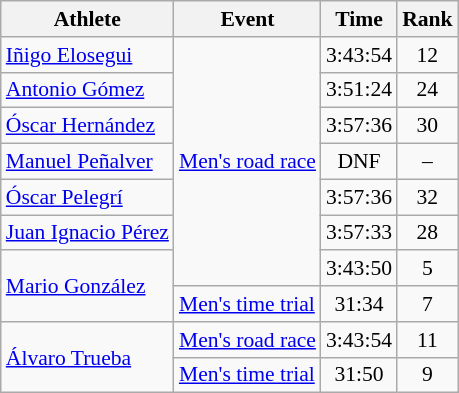<table class=wikitable style="font-size:90%">
<tr>
<th>Athlete</th>
<th>Event</th>
<th>Time</th>
<th>Rank</th>
</tr>
<tr align=center>
<td align=left><a href='#'>Iñigo Elosegui</a></td>
<td align=left rowspan=7><a href='#'>Men's road race</a></td>
<td>3:43:54</td>
<td>12</td>
</tr>
<tr align=center>
<td align=left><a href='#'>Antonio Gómez</a></td>
<td>3:51:24</td>
<td>24</td>
</tr>
<tr align=center>
<td align=left><a href='#'>Óscar Hernández</a></td>
<td>3:57:36</td>
<td>30</td>
</tr>
<tr align=center>
<td align=left><a href='#'>Manuel Peñalver</a></td>
<td>DNF</td>
<td>–</td>
</tr>
<tr align=center>
<td align=left><a href='#'>Óscar Pelegrí</a></td>
<td>3:57:36</td>
<td>32</td>
</tr>
<tr align=center>
<td align=left><a href='#'>Juan Ignacio Pérez</a></td>
<td>3:57:33</td>
<td>28</td>
</tr>
<tr align=center>
<td align=left rowspan=2><a href='#'>Mario González</a></td>
<td>3:43:50</td>
<td>5</td>
</tr>
<tr align=center>
<td align=left><a href='#'>Men's time trial</a></td>
<td>31:34</td>
<td>7</td>
</tr>
<tr align=center>
<td align=left rowspan=2><a href='#'>Álvaro Trueba</a></td>
<td><a href='#'>Men's road race</a></td>
<td>3:43:54</td>
<td>11</td>
</tr>
<tr align=center>
<td align=left><a href='#'>Men's time trial</a></td>
<td>31:50</td>
<td>9</td>
</tr>
</table>
